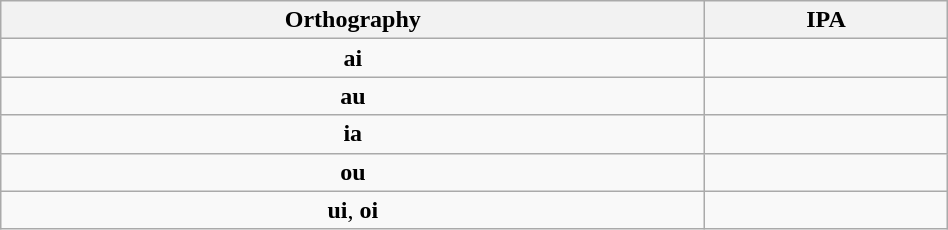<table class="wikitable" style="margin:autmargin:auto; text-align:center" width="50%">
<tr>
<th>Orthography</th>
<th>IPA</th>
</tr>
<tr>
<td><strong>ai</strong></td>
<td></td>
</tr>
<tr>
<td><strong>au</strong></td>
<td></td>
</tr>
<tr>
<td><strong>ia</strong></td>
<td></td>
</tr>
<tr>
<td><strong>ou</strong></td>
<td></td>
</tr>
<tr>
<td><strong>ui</strong>, <strong>oi</strong></td>
<td></td>
</tr>
</table>
